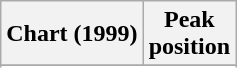<table class="wikitable sortable plainrowheaders" style="text-align:center;" border="1">
<tr>
<th scope="col">Chart (1999)</th>
<th scope="col">Peak<br>position</th>
</tr>
<tr>
</tr>
<tr>
</tr>
<tr>
</tr>
</table>
